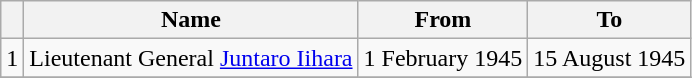<table class=wikitable>
<tr>
<th></th>
<th>Name</th>
<th>From</th>
<th>To</th>
</tr>
<tr>
<td>1</td>
<td>Lieutenant General <a href='#'>Juntaro Iihara</a></td>
<td>1 February 1945</td>
<td>15 August 1945</td>
</tr>
<tr>
</tr>
</table>
